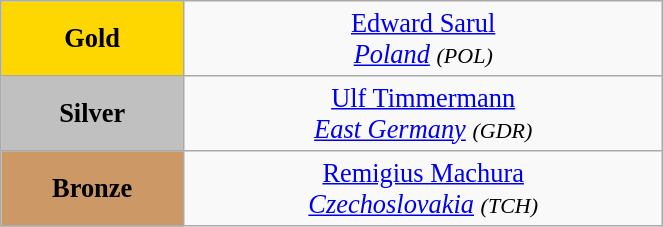<table class="wikitable" style=" text-align:center; font-size:110%;" width="35%">
<tr>
<td bgcolor="gold"><strong>Gold</strong></td>
<td> <a href='#'>Edward Sarul</a><br><em><a href='#'>Poland</a> <small>(POL)</small></em></td>
</tr>
<tr>
<td bgcolor="silver"><strong>Silver</strong></td>
<td> <a href='#'>Ulf Timmermann</a><br><em><a href='#'>East Germany</a> <small>(GDR)</small></em></td>
</tr>
<tr>
<td bgcolor="CC9966"><strong>Bronze</strong></td>
<td> <a href='#'>Remigius Machura</a><br><em><a href='#'>Czechoslovakia</a> <small>(TCH)</small></em></td>
</tr>
</table>
